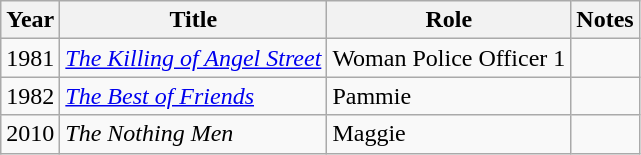<table class="wikitable">
<tr>
<th>Year</th>
<th>Title</th>
<th>Role</th>
<th>Notes</th>
</tr>
<tr>
<td>1981</td>
<td><em><a href='#'>The Killing of Angel Street</a></em></td>
<td>Woman Police Officer 1</td>
<td></td>
</tr>
<tr>
<td>1982</td>
<td><em><a href='#'>The Best of Friends</a></em></td>
<td>Pammie</td>
<td></td>
</tr>
<tr>
<td>2010</td>
<td><em>The Nothing Men</em></td>
<td>Maggie</td>
<td></td>
</tr>
</table>
